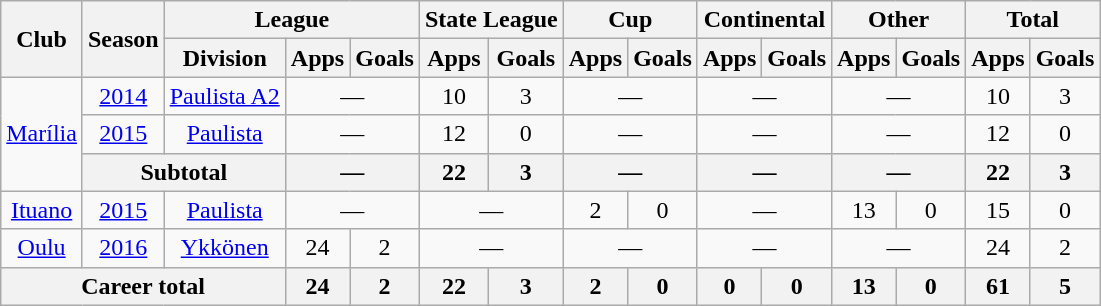<table class="wikitable" style="text-align:center;">
<tr>
<th rowspan="2">Club</th>
<th rowspan="2">Season</th>
<th colspan="3">League</th>
<th colspan="2">State League</th>
<th colspan="2">Cup</th>
<th colspan="2">Continental</th>
<th colspan="2">Other</th>
<th colspan="2">Total</th>
</tr>
<tr>
<th>Division</th>
<th>Apps</th>
<th>Goals</th>
<th>Apps</th>
<th>Goals</th>
<th>Apps</th>
<th>Goals</th>
<th>Apps</th>
<th>Goals</th>
<th>Apps</th>
<th>Goals</th>
<th>Apps</th>
<th>Goals</th>
</tr>
<tr>
<td rowspan="3" valign="center"><a href='#'>Marília</a></td>
<td><a href='#'>2014</a></td>
<td><a href='#'>Paulista A2</a></td>
<td colspan="2">—</td>
<td>10</td>
<td>3</td>
<td colspan="2">—</td>
<td colspan="2">—</td>
<td colspan="2">—</td>
<td>10</td>
<td>3</td>
</tr>
<tr>
<td><a href='#'>2015</a></td>
<td><a href='#'>Paulista</a></td>
<td colspan="2">—</td>
<td>12</td>
<td>0</td>
<td colspan="2">—</td>
<td colspan="2">—</td>
<td colspan="2">—</td>
<td>12</td>
<td>0</td>
</tr>
<tr>
<th colspan="2">Subtotal</th>
<th colspan="2">—</th>
<th>22</th>
<th>3</th>
<th colspan="2">—</th>
<th colspan="2">—</th>
<th colspan="2">—</th>
<th>22</th>
<th>3</th>
</tr>
<tr>
<td valign="center"><a href='#'>Ituano</a></td>
<td><a href='#'>2015</a></td>
<td><a href='#'>Paulista</a></td>
<td colspan="2">—</td>
<td colspan="2">—</td>
<td>2</td>
<td>0</td>
<td colspan="2">—</td>
<td>13</td>
<td>0</td>
<td>15</td>
<td>0</td>
</tr>
<tr>
<td valign="center"><a href='#'>Oulu</a></td>
<td><a href='#'>2016</a></td>
<td><a href='#'>Ykkönen</a></td>
<td>24</td>
<td>2</td>
<td colspan="2">—</td>
<td colspan="2">—</td>
<td colspan="2">—</td>
<td colspan="2">—</td>
<td>24</td>
<td>2</td>
</tr>
<tr>
<th colspan="3"><strong>Career total</strong></th>
<th>24</th>
<th>2</th>
<th>22</th>
<th>3</th>
<th>2</th>
<th>0</th>
<th>0</th>
<th>0</th>
<th>13</th>
<th>0</th>
<th>61</th>
<th>5</th>
</tr>
</table>
